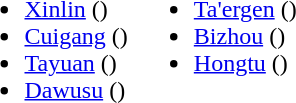<table>
<tr>
<td valign="top"><br><ul><li><a href='#'>Xinlin</a> ()</li><li><a href='#'>Cuigang</a> ()</li><li><a href='#'>Tayuan</a> ()</li><li><a href='#'>Dawusu</a> ()</li></ul></td>
<td valign="top"><br><ul><li><a href='#'>Ta'ergen</a> ()</li><li><a href='#'>Bizhou</a> ()</li><li><a href='#'>Hongtu</a> ()</li></ul></td>
</tr>
</table>
